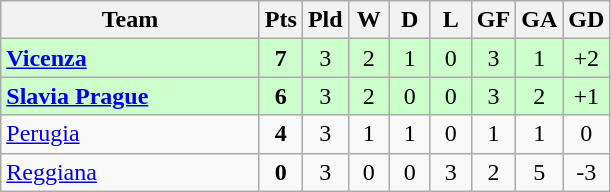<table class=wikitable style="text-align:center">
<tr>
<th width=165>Team</th>
<th width=20>Pts</th>
<th width=20>Pld</th>
<th width=20>W</th>
<th width=20>D</th>
<th width=20>L</th>
<th width=20>GF</th>
<th width=20>GA</th>
<th width=20>GD</th>
</tr>
<tr style="background:#ccffcc">
<td style="text-align:left"><strong> <a href='#'>Vicenza</a></strong></td>
<td><strong>7</strong></td>
<td>3</td>
<td>2</td>
<td>1</td>
<td>0</td>
<td>3</td>
<td>1</td>
<td>+2</td>
</tr>
<tr style="background:#ccffcc">
<td style="text-align:left"><strong> <a href='#'>Slavia Prague</a></strong></td>
<td><strong>6</strong></td>
<td>3</td>
<td>2</td>
<td>0</td>
<td>0</td>
<td>3</td>
<td>2</td>
<td>+1</td>
</tr>
<tr>
<td style="text-align:left"> <a href='#'>Perugia</a></td>
<td><strong>4</strong></td>
<td>3</td>
<td>1</td>
<td>1</td>
<td>0</td>
<td>1</td>
<td>1</td>
<td>0</td>
</tr>
<tr>
<td style="text-align:left"> <a href='#'>Reggiana</a></td>
<td><strong>0</strong></td>
<td>3</td>
<td>0</td>
<td>0</td>
<td>3</td>
<td>2</td>
<td>5</td>
<td>-3</td>
</tr>
</table>
